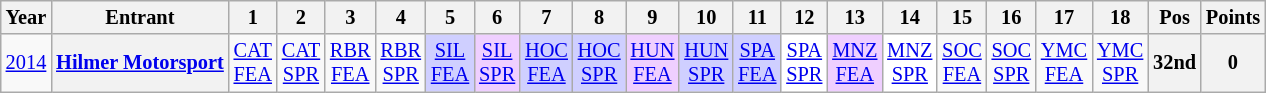<table class="wikitable" style="text-align:center; font-size:85%">
<tr>
<th>Year</th>
<th>Entrant</th>
<th>1</th>
<th>2</th>
<th>3</th>
<th>4</th>
<th>5</th>
<th>6</th>
<th>7</th>
<th>8</th>
<th>9</th>
<th>10</th>
<th>11</th>
<th>12</th>
<th>13</th>
<th>14</th>
<th>15</th>
<th>16</th>
<th>17</th>
<th>18</th>
<th>Pos</th>
<th>Points</th>
</tr>
<tr>
<td><a href='#'>2014</a></td>
<th nowrap><a href='#'>Hilmer Motorsport</a></th>
<td><a href='#'>CAT<br>FEA</a></td>
<td><a href='#'>CAT<br>SPR</a></td>
<td><a href='#'>RBR<br>FEA</a></td>
<td><a href='#'>RBR<br>SPR</a></td>
<td style="background:#CFCFFF;"><a href='#'>SIL<br>FEA</a><br></td>
<td style="background:#EFCFFF;"><a href='#'>SIL<br>SPR</a><br></td>
<td style="background:#CFCFFF;"><a href='#'>HOC<br>FEA</a><br></td>
<td style="background:#CFCFFF;"><a href='#'>HOC<br>SPR</a><br></td>
<td style="background:#EFCFFF;"><a href='#'>HUN<br>FEA</a><br></td>
<td style="background:#CFCFFF;"><a href='#'>HUN<br>SPR</a><br></td>
<td style="background:#CFCFFF;"><a href='#'>SPA<br>FEA</a><br></td>
<td style="background:#FFFFFF;"><a href='#'>SPA<br>SPR</a><br></td>
<td style="background:#EFCFFF;"><a href='#'>MNZ<br>FEA</a><br></td>
<td style="background:#FFFFFF;"><a href='#'>MNZ<br>SPR</a><br></td>
<td><a href='#'>SOC<br>FEA</a></td>
<td><a href='#'>SOC<br>SPR</a></td>
<td><a href='#'>YMC<br>FEA</a></td>
<td><a href='#'>YMC<br>SPR</a></td>
<th>32nd</th>
<th>0</th>
</tr>
</table>
